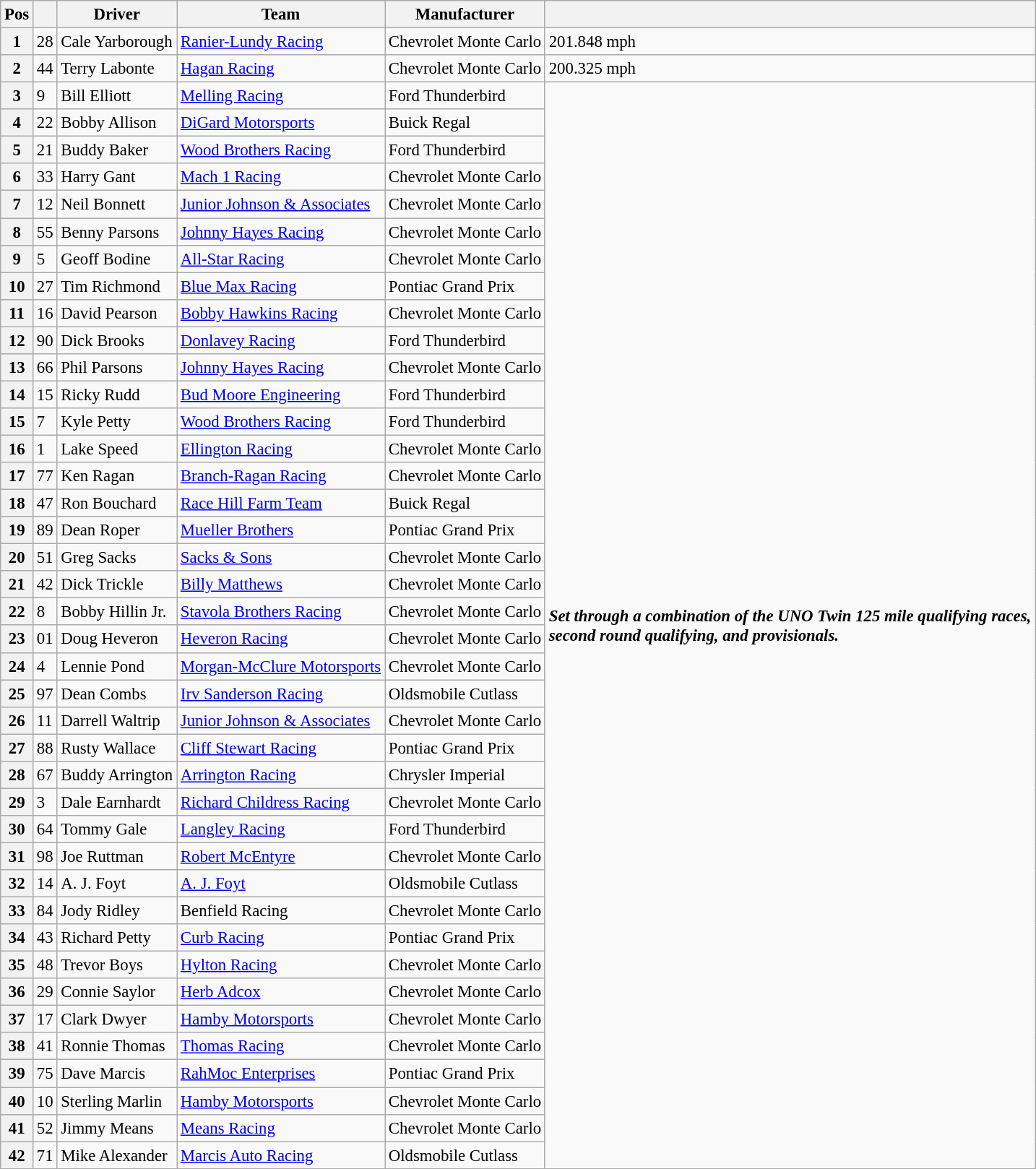<table class="wikitable" style="font-size:95%">
<tr>
<th>Pos</th>
<th></th>
<th>Driver</th>
<th>Team</th>
<th>Manufacturer</th>
<th></th>
</tr>
<tr>
<th>1</th>
<td>28</td>
<td>Cale Yarborough <strong></strong></td>
<td><a href='#'>Ranier-Lundy Racing</a></td>
<td>Chevrolet Monte Carlo</td>
<td>201.848 mph</td>
</tr>
<tr>
<th>2</th>
<td>44</td>
<td>Terry Labonte</td>
<td><a href='#'>Hagan Racing</a></td>
<td>Chevrolet Monte Carlo</td>
<td>200.325 mph</td>
</tr>
<tr>
<th>3</th>
<td>9</td>
<td>Bill Elliott</td>
<td><a href='#'>Melling Racing</a></td>
<td>Ford Thunderbird</td>
<td rowspan=40><strong><em>Set through a combination of the UNO Twin 125 mile qualifying races,<br>second round qualifying, and provisionals.</em></strong></td>
</tr>
<tr>
<th>4</th>
<td>22</td>
<td>Bobby Allison <strong></strong></td>
<td><a href='#'>DiGard Motorsports</a></td>
<td>Buick Regal</td>
</tr>
<tr>
<th>5</th>
<td>21</td>
<td>Buddy Baker <strong></strong></td>
<td><a href='#'>Wood Brothers Racing</a></td>
<td>Ford Thunderbird</td>
</tr>
<tr>
<th>6</th>
<td>33</td>
<td>Harry Gant</td>
<td><a href='#'>Mach 1 Racing</a></td>
<td>Chevrolet Monte Carlo</td>
</tr>
<tr>
<th>7</th>
<td>12</td>
<td>Neil Bonnett</td>
<td><a href='#'>Junior Johnson & Associates</a></td>
<td>Chevrolet Monte Carlo</td>
</tr>
<tr>
<th>8</th>
<td>55</td>
<td>Benny Parsons <strong></strong></td>
<td><a href='#'>Johnny Hayes Racing</a></td>
<td>Chevrolet Monte Carlo</td>
</tr>
<tr>
<th>9</th>
<td>5</td>
<td>Geoff Bodine</td>
<td><a href='#'>All-Star Racing</a></td>
<td>Chevrolet Monte Carlo</td>
</tr>
<tr>
<th>10</th>
<td>27</td>
<td>Tim Richmond</td>
<td><a href='#'>Blue Max Racing</a></td>
<td>Pontiac Grand Prix</td>
</tr>
<tr>
<th>11</th>
<td>16</td>
<td>David Pearson <strong></strong></td>
<td><a href='#'>Bobby Hawkins Racing</a></td>
<td>Chevrolet Monte Carlo</td>
</tr>
<tr>
<th>12</th>
<td>90</td>
<td>Dick Brooks</td>
<td><a href='#'>Donlavey Racing</a></td>
<td>Ford Thunderbird</td>
</tr>
<tr>
<th>13</th>
<td>66</td>
<td>Phil Parsons</td>
<td><a href='#'>Johnny Hayes Racing</a></td>
<td>Chevrolet Monte Carlo</td>
</tr>
<tr>
<th>14</th>
<td>15</td>
<td>Ricky Rudd</td>
<td><a href='#'>Bud Moore Engineering</a></td>
<td>Ford Thunderbird</td>
</tr>
<tr>
<th>15</th>
<td>7</td>
<td>Kyle Petty</td>
<td><a href='#'>Wood Brothers Racing</a></td>
<td>Ford Thunderbird</td>
</tr>
<tr>
<th>16</th>
<td>1</td>
<td>Lake Speed</td>
<td><a href='#'>Ellington Racing</a></td>
<td>Chevrolet Monte Carlo</td>
</tr>
<tr>
<th>17</th>
<td>77</td>
<td>Ken Ragan <strong></strong></td>
<td><a href='#'>Branch-Ragan Racing</a></td>
<td>Chevrolet Monte Carlo</td>
</tr>
<tr>
<th>18</th>
<td>47</td>
<td>Ron Bouchard</td>
<td><a href='#'>Race Hill Farm Team</a></td>
<td>Buick Regal</td>
</tr>
<tr>
<th>19</th>
<td>89</td>
<td>Dean Roper</td>
<td><a href='#'>Mueller Brothers</a></td>
<td>Pontiac Grand Prix</td>
</tr>
<tr>
<th>20</th>
<td>51</td>
<td>Greg Sacks <strong></strong></td>
<td><a href='#'>Sacks & Sons</a></td>
<td>Chevrolet Monte Carlo</td>
</tr>
<tr>
<th>21</th>
<td>42</td>
<td>Dick Trickle</td>
<td><a href='#'>Billy Matthews</a></td>
<td>Chevrolet Monte Carlo</td>
</tr>
<tr>
<th>22</th>
<td>8</td>
<td>Bobby Hillin Jr. <strong></strong></td>
<td><a href='#'>Stavola Brothers Racing</a></td>
<td>Chevrolet Monte Carlo</td>
</tr>
<tr>
<th>23</th>
<td>01</td>
<td>Doug Heveron <strong></strong></td>
<td><a href='#'>Heveron Racing</a></td>
<td>Chevrolet Monte Carlo</td>
</tr>
<tr>
<th>24</th>
<td>4</td>
<td>Lennie Pond</td>
<td><a href='#'>Morgan-McClure Motorsports</a></td>
<td>Chevrolet Monte Carlo</td>
</tr>
<tr>
<th>25</th>
<td>97</td>
<td>Dean Combs <strong></strong></td>
<td><a href='#'>Irv Sanderson Racing</a></td>
<td>Oldsmobile Cutlass</td>
</tr>
<tr>
<th>26</th>
<td>11</td>
<td>Darrell Waltrip</td>
<td><a href='#'>Junior Johnson & Associates</a></td>
<td>Chevrolet Monte Carlo</td>
</tr>
<tr>
<th>27</th>
<td>88</td>
<td>Rusty Wallace</td>
<td><a href='#'>Cliff Stewart Racing</a></td>
<td>Pontiac Grand Prix</td>
</tr>
<tr>
<th>28</th>
<td>67</td>
<td>Buddy Arrington</td>
<td><a href='#'>Arrington Racing</a></td>
<td>Chrysler Imperial</td>
</tr>
<tr>
<th>29</th>
<td>3</td>
<td>Dale Earnhardt</td>
<td><a href='#'>Richard Childress Racing</a></td>
<td>Chevrolet Monte Carlo</td>
</tr>
<tr>
<th>30</th>
<td>64</td>
<td>Tommy Gale</td>
<td><a href='#'>Langley Racing</a></td>
<td>Ford Thunderbird</td>
</tr>
<tr>
<th>31</th>
<td>98</td>
<td>Joe Ruttman</td>
<td><a href='#'>Robert McEntyre</a></td>
<td>Chevrolet Monte Carlo</td>
</tr>
<tr>
<th>32</th>
<td>14</td>
<td>A. J. Foyt <strong></strong></td>
<td><a href='#'>A. J. Foyt</a></td>
<td>Oldsmobile Cutlass</td>
</tr>
<tr>
<th>33</th>
<td>84</td>
<td>Jody Ridley</td>
<td>Benfield Racing</td>
<td>Chevrolet Monte Carlo</td>
</tr>
<tr>
<th>34</th>
<td>43</td>
<td>Richard Petty <strong></strong></td>
<td><a href='#'>Curb Racing</a></td>
<td>Pontiac Grand Prix</td>
</tr>
<tr>
<th>35</th>
<td>48</td>
<td>Trevor Boys <strong></strong></td>
<td><a href='#'>Hylton Racing</a></td>
<td>Chevrolet Monte Carlo</td>
</tr>
<tr>
<th>36</th>
<td>29</td>
<td>Connie Saylor</td>
<td><a href='#'>Herb Adcox</a></td>
<td>Chevrolet Monte Carlo</td>
</tr>
<tr>
<th>37</th>
<td>17</td>
<td>Clark Dwyer</td>
<td><a href='#'>Hamby Motorsports</a></td>
<td>Chevrolet Monte Carlo</td>
</tr>
<tr>
<th>38</th>
<td>41</td>
<td>Ronnie Thomas</td>
<td><a href='#'>Thomas Racing</a></td>
<td>Chevrolet Monte Carlo</td>
</tr>
<tr>
<th>39</th>
<td>75</td>
<td>Dave Marcis</td>
<td><a href='#'>RahMoc Enterprises</a></td>
<td>Pontiac Grand Prix</td>
</tr>
<tr>
<th>40</th>
<td>10</td>
<td>Sterling Marlin</td>
<td><a href='#'>Hamby Motorsports</a></td>
<td>Chevrolet Monte Carlo</td>
</tr>
<tr>
<th>41</th>
<td>52</td>
<td>Jimmy Means</td>
<td><a href='#'>Means Racing</a></td>
<td>Chevrolet Monte Carlo</td>
</tr>
<tr>
<th>42</th>
<td>71</td>
<td>Mike Alexander <strong></strong></td>
<td><a href='#'>Marcis Auto Racing</a></td>
<td>Oldsmobile Cutlass</td>
</tr>
</table>
